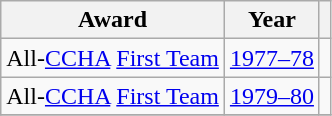<table class="wikitable">
<tr>
<th>Award</th>
<th>Year</th>
<th></th>
</tr>
<tr>
<td>All-<a href='#'>CCHA</a> <a href='#'>First Team</a></td>
<td><a href='#'>1977–78</a></td>
<td></td>
</tr>
<tr>
<td>All-<a href='#'>CCHA</a> <a href='#'>First Team</a></td>
<td><a href='#'>1979–80</a></td>
<td></td>
</tr>
<tr>
</tr>
</table>
